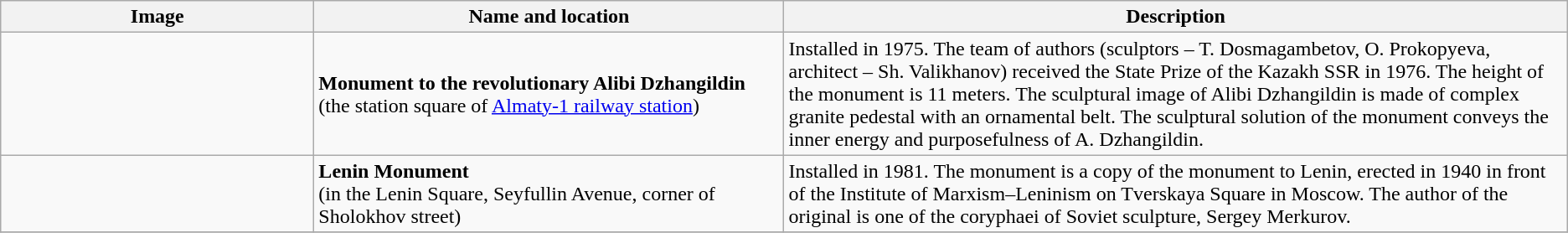<table class="wikitable wide">
<tr>
<th width="20%">Image</th>
<th width="30%">Name and location</th>
<th width="50%">Description</th>
</tr>
<tr>
<td></td>
<td><strong>Monument to the revolutionary Alibi Dzhangildin</strong> (the station square of <a href='#'>Almaty-1 railway station</a>)</td>
<td>Installed in 1975. The team of authors (sculptors – T. Dosmagambetov, O. Prokopyeva, architect – Sh. Valikhanov) received the State Prize of the Kazakh SSR in 1976. The height of the monument is 11 meters. The sculptural image of Alibi Dzhangildin is made of complex granite pedestal with an ornamental belt. The sculptural solution of the monument conveys the inner energy and purposefulness of A. Dzhangildin.</td>
</tr>
<tr>
<td></td>
<td><strong>Lenin Monument</strong><br>(in the Lenin Square, Seyfullin Avenue, corner of Sholokhov street)</td>
<td>Installed in 1981. The monument is a copy of the monument to Lenin, erected in 1940 in front of the Institute of Marxism–Leninism on Tverskaya Square in Moscow. The author of the original is one of the coryphaei of Soviet sculpture, Sergey Merkurov.</td>
</tr>
<tr>
</tr>
</table>
